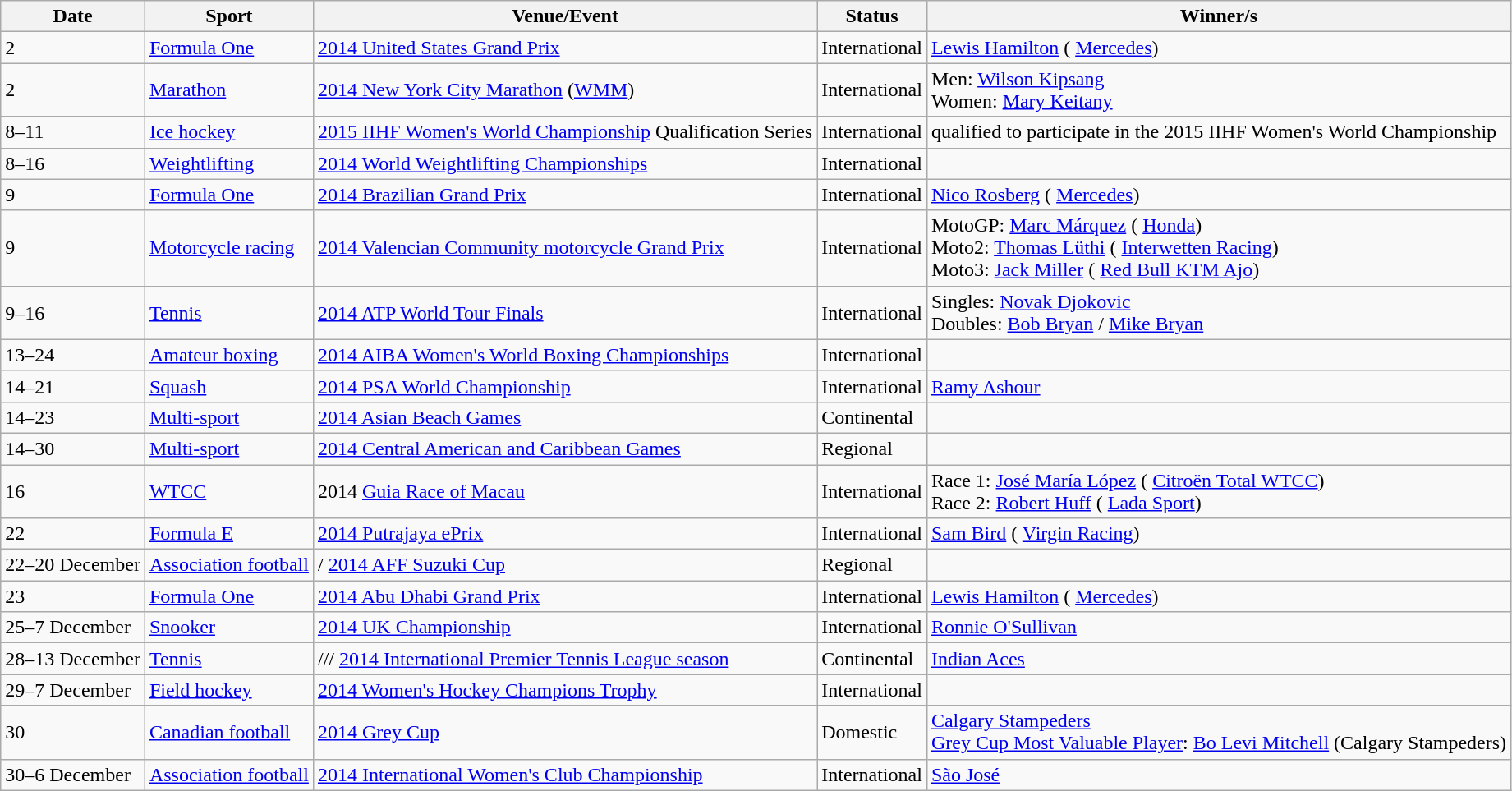<table class="wikitable sortable">
<tr>
<th>Date</th>
<th>Sport</th>
<th>Venue/Event</th>
<th>Status</th>
<th>Winner/s</th>
</tr>
<tr>
<td>2</td>
<td><a href='#'>Formula One</a></td>
<td> <a href='#'>2014 United States Grand Prix</a></td>
<td>International</td>
<td> <a href='#'>Lewis Hamilton</a> ( <a href='#'>Mercedes</a>)</td>
</tr>
<tr>
<td>2</td>
<td><a href='#'>Marathon</a></td>
<td> <a href='#'>2014 New York City Marathon</a> (<a href='#'>WMM</a>)</td>
<td>International</td>
<td>Men:  <a href='#'>Wilson Kipsang</a> <br> Women:  <a href='#'>Mary Keitany</a></td>
</tr>
<tr>
<td>8–11</td>
<td><a href='#'>Ice hockey</a></td>
<td> <a href='#'>2015 IIHF Women's World Championship</a> Qualification Series</td>
<td>International</td>
<td> qualified to participate in the 2015 IIHF Women's World Championship</td>
</tr>
<tr>
<td>8–16</td>
<td><a href='#'>Weightlifting</a></td>
<td> <a href='#'>2014 World Weightlifting Championships</a></td>
<td>International</td>
<td></td>
</tr>
<tr>
<td>9</td>
<td><a href='#'>Formula One</a></td>
<td> <a href='#'>2014 Brazilian Grand Prix</a></td>
<td>International</td>
<td> <a href='#'>Nico Rosberg</a> ( <a href='#'>Mercedes</a>)</td>
</tr>
<tr>
<td>9</td>
<td><a href='#'>Motorcycle racing</a></td>
<td> <a href='#'>2014 Valencian Community motorcycle Grand Prix</a></td>
<td>International</td>
<td>MotoGP:  <a href='#'>Marc Márquez</a> ( <a href='#'>Honda</a>)<br>Moto2:  <a href='#'>Thomas Lüthi</a> ( <a href='#'>Interwetten Racing</a>)<br>Moto3:  <a href='#'>Jack Miller</a> ( <a href='#'>Red Bull KTM Ajo</a>)</td>
</tr>
<tr>
<td>9–16</td>
<td><a href='#'>Tennis</a></td>
<td> <a href='#'>2014 ATP World Tour Finals</a></td>
<td>International</td>
<td>Singles:  <a href='#'>Novak Djokovic</a><br>Doubles:  <a href='#'>Bob Bryan</a> /  <a href='#'>Mike Bryan</a></td>
</tr>
<tr>
<td>13–24</td>
<td><a href='#'>Amateur boxing</a></td>
<td> <a href='#'>2014 AIBA Women's World Boxing Championships</a></td>
<td>International</td>
<td></td>
</tr>
<tr>
<td>14–21</td>
<td><a href='#'>Squash</a></td>
<td> <a href='#'>2014 PSA World Championship</a></td>
<td>International</td>
<td> <a href='#'>Ramy Ashour</a></td>
</tr>
<tr>
<td>14–23</td>
<td><a href='#'>Multi-sport</a></td>
<td> <a href='#'>2014 Asian Beach Games</a></td>
<td>Continental</td>
<td></td>
</tr>
<tr>
<td>14–30</td>
<td><a href='#'>Multi-sport</a></td>
<td> <a href='#'>2014 Central American and Caribbean Games</a></td>
<td>Regional</td>
<td></td>
</tr>
<tr>
<td>16</td>
<td><a href='#'>WTCC</a></td>
<td> 2014 <a href='#'>Guia Race of Macau</a></td>
<td>International</td>
<td>Race 1:  <a href='#'>José María López</a> ( <a href='#'>Citroën Total WTCC</a>)<br>Race 2:  <a href='#'>Robert Huff</a> ( <a href='#'>Lada Sport</a>)</td>
</tr>
<tr>
<td>22</td>
<td><a href='#'>Formula E</a></td>
<td> <a href='#'>2014 Putrajaya ePrix</a></td>
<td>International</td>
<td> <a href='#'>Sam Bird</a> ( <a href='#'>Virgin Racing</a>)</td>
</tr>
<tr>
<td>22–20 December</td>
<td><a href='#'>Association football</a></td>
<td>/ <a href='#'>2014 AFF Suzuki Cup</a></td>
<td>Regional</td>
<td></td>
</tr>
<tr>
<td>23</td>
<td><a href='#'>Formula One</a></td>
<td> <a href='#'>2014 Abu Dhabi Grand Prix</a></td>
<td>International</td>
<td> <a href='#'>Lewis Hamilton</a> ( <a href='#'>Mercedes</a>)</td>
</tr>
<tr>
<td>25–7 December</td>
<td><a href='#'>Snooker</a></td>
<td> <a href='#'>2014 UK Championship</a></td>
<td>International</td>
<td> <a href='#'>Ronnie O'Sullivan</a></td>
</tr>
<tr>
<td>28–13 December</td>
<td><a href='#'>Tennis</a></td>
<td>/// <a href='#'>2014 International Premier Tennis League season</a></td>
<td>Continental</td>
<td> <a href='#'>Indian Aces</a></td>
</tr>
<tr>
<td>29–7 December</td>
<td><a href='#'>Field hockey</a></td>
<td> <a href='#'>2014 Women's Hockey Champions Trophy</a></td>
<td>International</td>
<td></td>
</tr>
<tr>
<td>30</td>
<td><a href='#'>Canadian football</a></td>
<td> <a href='#'>2014 Grey Cup</a></td>
<td>Domestic</td>
<td> <a href='#'>Calgary Stampeders</a><br><a href='#'>Grey Cup Most Valuable Player</a>:  <a href='#'>Bo Levi Mitchell</a> (Calgary Stampeders)</td>
</tr>
<tr>
<td>30–6 December</td>
<td><a href='#'>Association football</a></td>
<td> <a href='#'>2014 International Women's Club Championship</a></td>
<td>International</td>
<td> <a href='#'>São José</a></td>
</tr>
</table>
